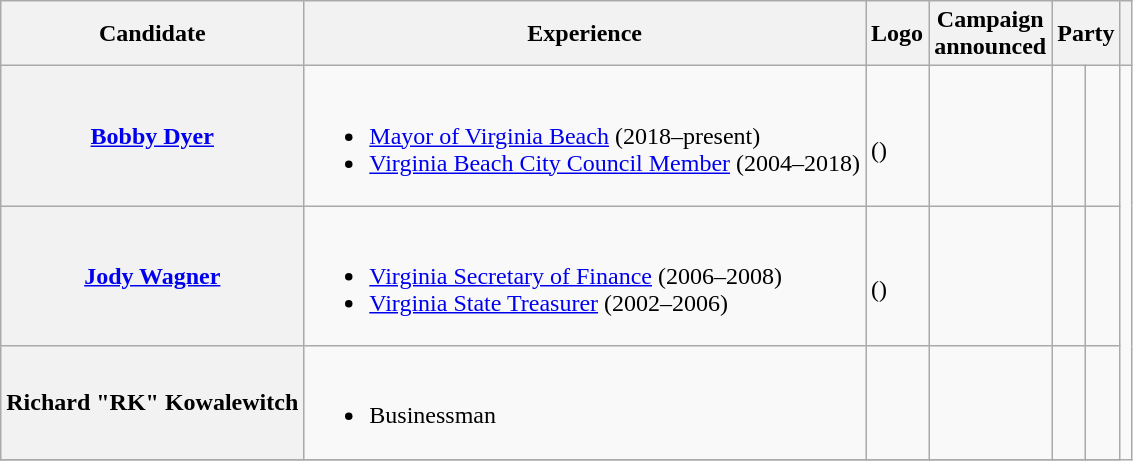<table class="wikitable sortable">
<tr>
<th scope="col">Candidate</th>
<th scope="col">Experience</th>
<th scope="col">Logo</th>
<th scope="col">Campaign<br>announced</th>
<th scope="col" colspan="2" class="unsortable">Party</th>
<th scope="col"></th>
</tr>
<tr>
<th><a href='#'>Bobby Dyer</a></th>
<td><br><ul><li><a href='#'>Mayor of Virginia Beach</a> (2018–present)</li><li><a href='#'>Virginia Beach City Council Member</a> (2004–2018)</li></ul></td>
<td><br>()</td>
<td></td>
<td></td>
<td></td>
</tr>
<tr>
<th><a href='#'>Jody Wagner</a></th>
<td><br><ul><li><a href='#'>Virginia Secretary of Finance</a> (2006–2008)</li><li><a href='#'>Virginia State Treasurer</a> (2002–2006)</li></ul></td>
<td><br>()</td>
<td></td>
<td></td>
<td></td>
</tr>
<tr>
<th>Richard "RK" Kowalewitch</th>
<td><br><ul><li>Businessman</li></ul></td>
<td></td>
<td></td>
<td></td>
<td></td>
</tr>
<tr>
</tr>
</table>
